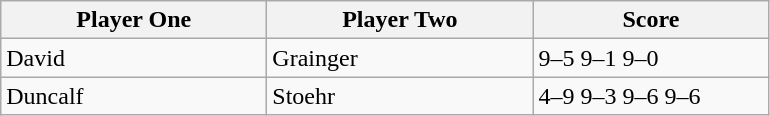<table class="wikitable">
<tr>
<th width=170>Player One</th>
<th width=170>Player Two</th>
<th width=150>Score</th>
</tr>
<tr>
<td> David</td>
<td> Grainger</td>
<td>9–5 9–1 9–0</td>
</tr>
<tr>
<td> Duncalf</td>
<td> Stoehr</td>
<td>4–9 9–3 9–6 9–6</td>
</tr>
</table>
